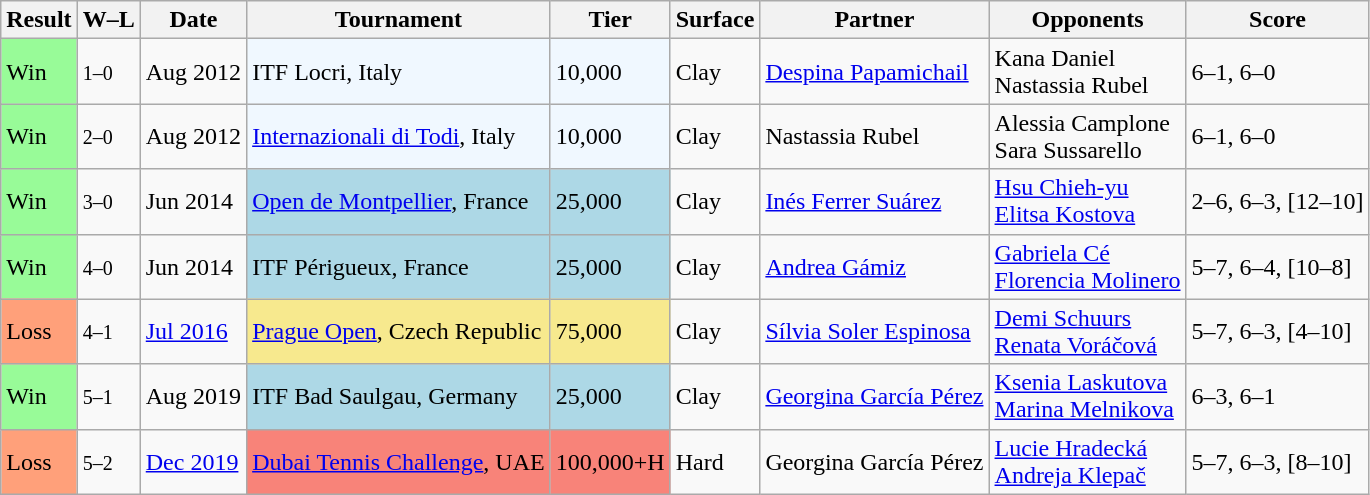<table class="sortable wikitable">
<tr>
<th>Result</th>
<th class=unsortable>W–L</th>
<th>Date</th>
<th>Tournament</th>
<th>Tier</th>
<th>Surface</th>
<th>Partner</th>
<th>Opponents</th>
<th class=unsortable>Score</th>
</tr>
<tr>
<td style=background:#98fb98>Win</td>
<td><small>1–0</small></td>
<td>Aug 2012</td>
<td style=background:#f0f8ff>ITF Locri, Italy</td>
<td style=background:#f0f8ff>10,000</td>
<td>Clay</td>
<td> <a href='#'>Despina Papamichail</a></td>
<td> Kana Daniel <br>  Nastassia Rubel</td>
<td>6–1, 6–0</td>
</tr>
<tr>
<td style=background:#98fb98>Win</td>
<td><small>2–0</small></td>
<td>Aug 2012</td>
<td style=background:#f0f8ff><a href='#'>Internazionali di Todi</a>, Italy</td>
<td style=background:#f0f8ff>10,000</td>
<td>Clay</td>
<td> Nastassia Rubel</td>
<td> Alessia Camplone <br>  Sara Sussarello</td>
<td>6–1, 6–0</td>
</tr>
<tr>
<td style=background:#98fb98>Win</td>
<td><small>3–0</small></td>
<td>Jun 2014</td>
<td style=background:lightblue><a href='#'>Open de Montpellier</a>, France</td>
<td style=background:lightblue>25,000</td>
<td>Clay</td>
<td> <a href='#'>Inés Ferrer Suárez</a></td>
<td> <a href='#'>Hsu Chieh-yu</a> <br>  <a href='#'>Elitsa Kostova</a></td>
<td>2–6, 6–3, [12–10]</td>
</tr>
<tr>
<td style=background:#98fb98>Win</td>
<td><small>4–0</small></td>
<td>Jun 2014</td>
<td style=background:lightblue>ITF Périgueux, France</td>
<td style=background:lightblue>25,000</td>
<td>Clay</td>
<td> <a href='#'>Andrea Gámiz</a></td>
<td> <a href='#'>Gabriela Cé</a> <br>  <a href='#'>Florencia Molinero</a></td>
<td>5–7, 6–4, [10–8]</td>
</tr>
<tr>
<td style=background:#ffa07a>Loss</td>
<td><small>4–1</small></td>
<td><a href='#'>Jul 2016</a></td>
<td style=background:#f7e98e><a href='#'>Prague Open</a>, Czech Republic</td>
<td style=background:#f7e98e>75,000</td>
<td>Clay</td>
<td> <a href='#'>Sílvia Soler Espinosa</a></td>
<td> <a href='#'>Demi Schuurs</a> <br>  <a href='#'>Renata Voráčová</a></td>
<td>5–7, 6–3, [4–10]</td>
</tr>
<tr>
<td style=background:#98fb98>Win</td>
<td><small>5–1</small></td>
<td>Aug 2019</td>
<td style=background:lightblue>ITF Bad Saulgau, Germany</td>
<td style=background:lightblue>25,000</td>
<td>Clay</td>
<td> <a href='#'>Georgina García Pérez</a></td>
<td> <a href='#'>Ksenia Laskutova</a> <br>  <a href='#'>Marina Melnikova</a></td>
<td>6–3, 6–1</td>
</tr>
<tr>
<td style=background:#ffa07a>Loss</td>
<td><small>5–2</small></td>
<td><a href='#'>Dec 2019</a></td>
<td style=background:#f88379><a href='#'>Dubai Tennis Challenge</a>, UAE</td>
<td style=background:#f88379>100,000+H</td>
<td>Hard</td>
<td> Georgina García Pérez</td>
<td> <a href='#'>Lucie Hradecká</a> <br>  <a href='#'>Andreja Klepač</a></td>
<td>5–7, 6–3, [8–10]</td>
</tr>
</table>
